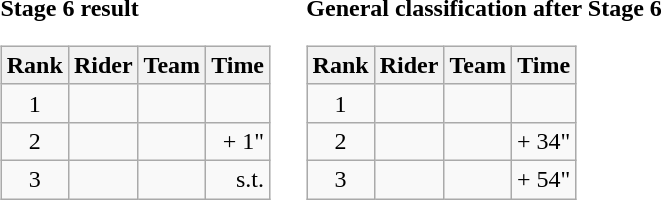<table>
<tr>
<td><strong>Stage 6 result</strong><br><table class="wikitable">
<tr>
<th scope="col">Rank</th>
<th scope="col">Rider</th>
<th scope="col">Team</th>
<th scope="col">Time</th>
</tr>
<tr>
<td style="text-align:center;">1</td>
<td></td>
<td></td>
<td style="text-align:right;"></td>
</tr>
<tr>
<td style="text-align:center;">2</td>
<td></td>
<td></td>
<td style="text-align:right;">+ 1"</td>
</tr>
<tr>
<td style="text-align:center;">3</td>
<td></td>
<td></td>
<td style="text-align:right;">s.t.</td>
</tr>
</table>
</td>
<td></td>
<td><strong>General classification after Stage 6</strong><br><table class="wikitable">
<tr>
<th scope="col">Rank</th>
<th scope="col">Rider</th>
<th scope="col">Team</th>
<th scope="col">Time</th>
</tr>
<tr>
<td style="text-align:center;">1</td>
<td></td>
<td></td>
<td style="text-align:right;"></td>
</tr>
<tr>
<td style="text-align:center;">2</td>
<td></td>
<td></td>
<td style="text-align:right;">+ 34"</td>
</tr>
<tr>
<td style="text-align:center;">3</td>
<td></td>
<td></td>
<td style="text-align:right;">+ 54"</td>
</tr>
</table>
</td>
</tr>
</table>
